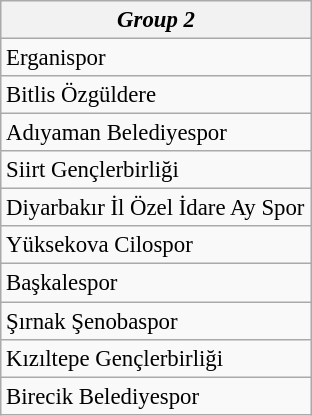<table class="wikitable collapsible collapsed" style="font-size:95%;">
<tr>
<th colspan="1" width="200"><em>Group 2</em></th>
</tr>
<tr>
<td>Erganispor</td>
</tr>
<tr>
<td>Bitlis Özgüldere</td>
</tr>
<tr>
<td>Adıyaman Belediyespor</td>
</tr>
<tr>
<td>Siirt Gençlerbirliği</td>
</tr>
<tr>
<td>Diyarbakır İl Özel İdare Ay Spor</td>
</tr>
<tr>
<td>Yüksekova Cilospor</td>
</tr>
<tr>
<td>Başkalespor</td>
</tr>
<tr>
<td>Şırnak Şenobaspor</td>
</tr>
<tr>
<td>Kızıltepe Gençlerbirliği</td>
</tr>
<tr>
<td>Birecik Belediyespor</td>
</tr>
</table>
